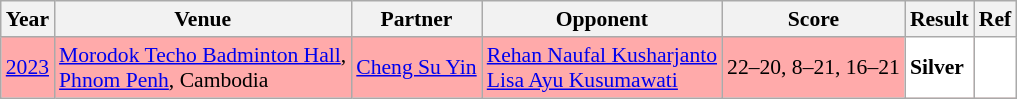<table class="sortable wikitable" style="font-size: 90%">
<tr>
<th>Year</th>
<th>Venue</th>
<th>Partner</th>
<th>Opponent</th>
<th>Score</th>
<th>Result</th>
<th>Ref</th>
</tr>
<tr style="background:#FFAAAA">
<td align="center"><a href='#'>2023</a></td>
<td align="left"><a href='#'>Morodok Techo Badminton Hall</a>,<br><a href='#'>Phnom Penh</a>, Cambodia</td>
<td align="left"> <a href='#'>Cheng Su Yin</a></td>
<td align="left"> <a href='#'>Rehan Naufal Kusharjanto</a><br> <a href='#'>Lisa Ayu Kusumawati</a></td>
<td align="left">22–20, 8–21, 16–21</td>
<td style="text-align:left; background:white"> <strong>Silver</strong></td>
<td style="text-align:center; background:white"></td>
</tr>
</table>
